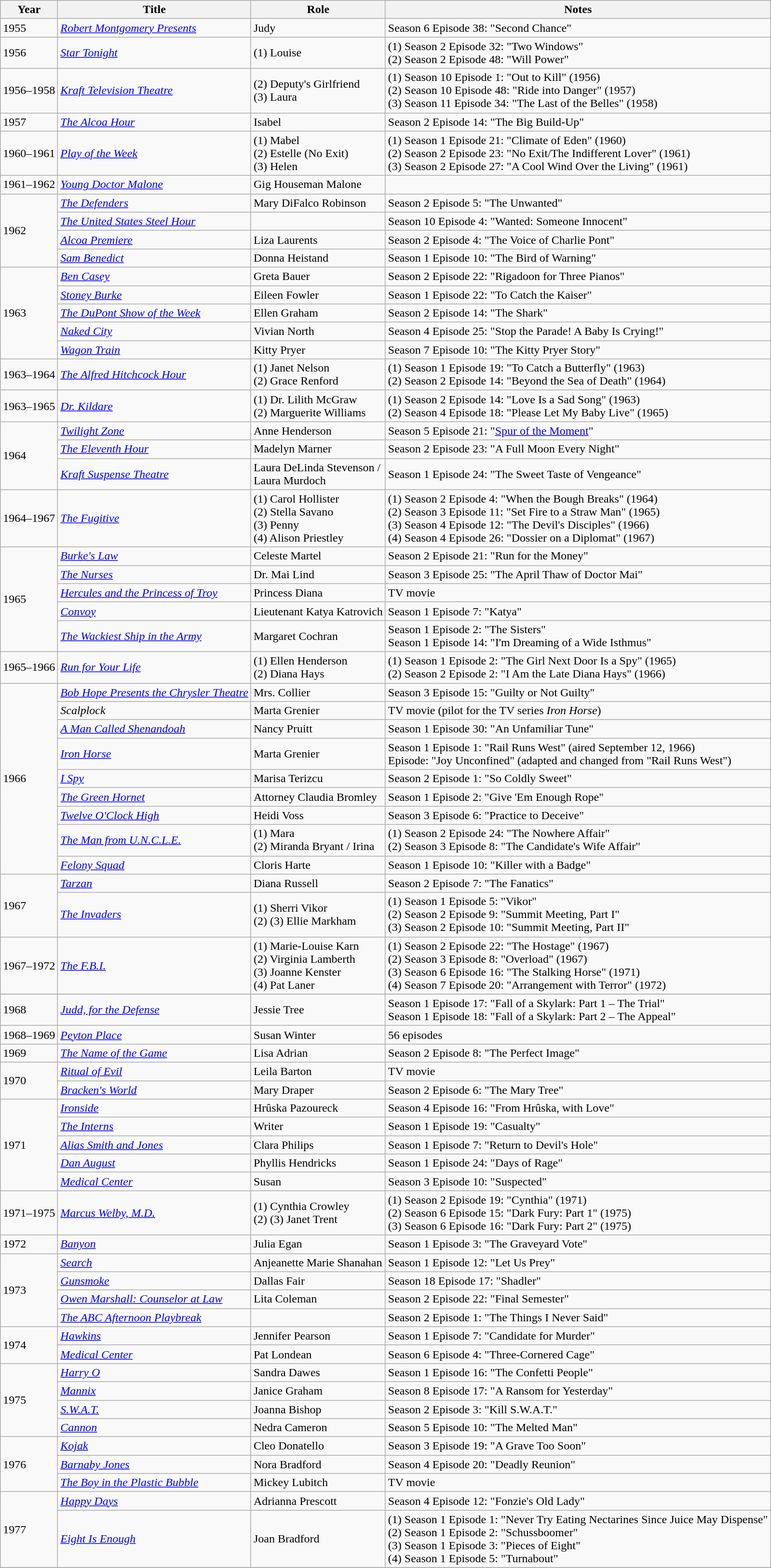<table class="wikitable sortable">
<tr>
<th>Year</th>
<th>Title</th>
<th>Role</th>
<th class="unsortable">Notes</th>
</tr>
<tr>
<td>1955</td>
<td><em><a href='#'>Robert Montgomery Presents</a></em></td>
<td>Judy</td>
<td>Season 6 Episode 38: "Second Chance"</td>
</tr>
<tr>
<td>1956</td>
<td><em><a href='#'>Star Tonight</a></em></td>
<td>(1) Louise</td>
<td>(1) Season 2 Episode 32: "Two Windows"<br>(2) Season 2 Episode 48: "Will Power"</td>
</tr>
<tr>
<td>1956–1958</td>
<td><em><a href='#'>Kraft Television Theatre</a></em></td>
<td>(2) Deputy's Girlfriend<br>(3) Laura</td>
<td>(1) Season 10 Episode 1: "Out to Kill" (1956)<br>(2) Season 10 Episode 48: "Ride into Danger" (1957)<br>(3) Season 11 Episode 34: "The Last of the Belles" (1958)</td>
</tr>
<tr>
<td>1957</td>
<td><em><a href='#'>The Alcoa Hour</a></em></td>
<td>Isabel</td>
<td>Season 2 Episode 14: "The Big Build-Up"</td>
</tr>
<tr>
<td>1960–1961</td>
<td><em><a href='#'>Play of the Week</a></em></td>
<td>(1) Mabel<br>(2) Estelle (No Exit)<br>(3) Helen</td>
<td>(1) Season 1 Episode 21: "Climate of Eden" (1960)<br>(2) Season 2 Episode 23: "No Exit/The Indifferent Lover" (1961)<br>(3) Season 2 Episode 27: "A Cool Wind Over the Living" (1961)</td>
</tr>
<tr>
<td>1961–1962</td>
<td><em><a href='#'>Young Doctor Malone</a></em></td>
<td>Gig Houseman Malone</td>
<td></td>
</tr>
<tr>
<td rowspan=4>1962</td>
<td><em><a href='#'>The Defenders</a></em></td>
<td>Mary DiFalco Robinson</td>
<td>Season 2 Episode 5: "The Unwanted"</td>
</tr>
<tr>
<td><em><a href='#'>The United States Steel Hour</a></em></td>
<td></td>
<td>Season 10 Episode 4: "Wanted: Someone Innocent"</td>
</tr>
<tr>
<td><em><a href='#'>Alcoa Premiere</a></em></td>
<td>Liza Laurents</td>
<td>Season 2 Episode 4: "The Voice of Charlie Pont"</td>
</tr>
<tr>
<td><em><a href='#'>Sam Benedict</a></em></td>
<td>Donna Heistand</td>
<td>Season 1 Episode 10: "The Bird of Warning"</td>
</tr>
<tr>
<td rowspan=5>1963</td>
<td><em><a href='#'>Ben Casey</a></em></td>
<td>Greta Bauer</td>
<td>Season 2 Episode 22: "Rigadoon for Three Pianos"</td>
</tr>
<tr>
<td><em><a href='#'>Stoney Burke</a></em></td>
<td>Eileen Fowler</td>
<td>Season 1 Episode 22: "To Catch the Kaiser"</td>
</tr>
<tr>
<td><em><a href='#'>The DuPont Show of the Week</a></em></td>
<td>Ellen Graham</td>
<td>Season 2 Episode 14: "The Shark"</td>
</tr>
<tr>
<td><em><a href='#'>Naked City</a></em></td>
<td>Vivian North</td>
<td>Season 4 Episode 25: "Stop the Parade! A Baby Is Crying!"</td>
</tr>
<tr>
<td><em><a href='#'>Wagon Train</a></em></td>
<td>Kitty Pryer</td>
<td>Season 7 Episode 10: "The Kitty Pryer Story"</td>
</tr>
<tr>
<td>1963–1964</td>
<td><em><a href='#'>The Alfred Hitchcock Hour</a></em></td>
<td>(1) Janet Nelson<br>(2) Grace Renford</td>
<td>(1) Season 1 Episode 19: "To Catch a Butterfly" (1963)<br>(2) Season 2 Episode 14: "Beyond the Sea of Death" (1964)</td>
</tr>
<tr>
<td>1963–1965</td>
<td><em><a href='#'>Dr. Kildare</a></em></td>
<td>(1) Dr. Lilith McGraw<br>(2) Marguerite Williams</td>
<td>(1) Season 2 Episode 14: "Love Is a Sad Song" (1963)<br>(2) Season 4 Episode 18: "Please Let My Baby Live" (1965)</td>
</tr>
<tr>
<td rowspan=3>1964</td>
<td><em><a href='#'>Twilight Zone</a></em></td>
<td>Anne Henderson</td>
<td>Season 5 Episode 21: "<a href='#'>Spur of the Moment</a>"</td>
</tr>
<tr>
<td><em><a href='#'>The Eleventh Hour</a></em></td>
<td>Madelyn Marner</td>
<td>Season 2 Episode 23: "A Full Moon Every Night"</td>
</tr>
<tr>
<td><em><a href='#'>Kraft Suspense Theatre</a></em></td>
<td>Laura DeLinda Stevenson /<br>Laura Murdoch</td>
<td>Season 1 Episode 24: "The Sweet Taste of Vengeance"</td>
</tr>
<tr>
<td>1964–1967</td>
<td><em><a href='#'>The Fugitive</a></em></td>
<td>(1) Carol Hollister<br>(2) Stella Savano<br>(3) Penny<br>(4) Alison Priestley</td>
<td>(1) Season 2 Episode 4: "When the Bough Breaks" (1964)<br>(2) Season 3 Episode 11: "Set Fire to a Straw Man" (1965)<br>(3) Season 4 Episode 12: "The Devil's Disciples" (1966)<br>(4) Season 4 Episode 26: "Dossier on a Diplomat" (1967)</td>
</tr>
<tr>
<td rowspan=5>1965</td>
<td><em><a href='#'>Burke's Law</a></em></td>
<td>Celeste Martel</td>
<td>Season 2 Episode 21: "Run for the Money"</td>
</tr>
<tr>
<td><em><a href='#'>The Nurses</a></em></td>
<td>Dr. Mai Lind</td>
<td>Season 3 Episode 25: "The April Thaw of Doctor Mai"</td>
</tr>
<tr>
<td><em><a href='#'>Hercules and the Princess of Troy</a></em></td>
<td>Princess Diana</td>
<td>TV movie</td>
</tr>
<tr>
<td><em><a href='#'>Convoy</a></em></td>
<td>Lieutenant Katya Katrovich</td>
<td>Season 1 Episode 7: "Katya"</td>
</tr>
<tr>
<td><em><a href='#'>The Wackiest Ship in the Army</a></em></td>
<td>Margaret Cochran</td>
<td>Season 1 Episode 2: "The Sisters"<br>Season 1 Episode 14: "I'm Dreaming of a Wide Isthmus"</td>
</tr>
<tr>
<td>1965–1966</td>
<td><em><a href='#'>Run for Your Life</a></em></td>
<td>(1) Ellen Henderson<br>(2) Diana Hays</td>
<td>(1) Season 1 Episode 2: "The Girl Next Door Is a Spy" (1965)<br>(2) Season 2 Episode 2: "I Am the Late Diana Hays" (1966)</td>
</tr>
<tr>
<td rowspan=9>1966</td>
<td><em><a href='#'>Bob Hope Presents the Chrysler Theatre</a></em></td>
<td>Mrs. Collier</td>
<td>Season 3 Episode 15: "Guilty or Not Guilty"</td>
</tr>
<tr>
<td><em>Scalplock</em></td>
<td>Marta Grenier</td>
<td>TV movie (pilot for the TV series <em>Iron Horse</em>)</td>
</tr>
<tr>
<td><em><a href='#'>A Man Called Shenandoah</a></em></td>
<td>Nancy Pruitt</td>
<td>Season 1 Episode 30: "An Unfamiliar Tune"</td>
</tr>
<tr>
<td><em><a href='#'>Iron Horse</a></em></td>
<td>Marta Grenier</td>
<td>Season 1 Episode 1: "Rail Runs West" (aired September 12, 1966)<br>Episode: "Joy Unconfined" (adapted and changed from "Rail Runs West")</td>
</tr>
<tr>
<td><em><a href='#'>I Spy</a></em></td>
<td>Marisa Terizcu</td>
<td>Season 2 Episode 1: "So Coldly Sweet"</td>
</tr>
<tr>
<td><em><a href='#'>The Green Hornet</a></em></td>
<td>Attorney Claudia Bromley</td>
<td>Season 1 Episode 2: "Give 'Em Enough Rope"</td>
</tr>
<tr>
<td><em><a href='#'>Twelve O'Clock High</a></em></td>
<td>Heidi Voss</td>
<td>Season 3 Episode 6: "Practice to Deceive"</td>
</tr>
<tr>
<td><em><a href='#'>The Man from U.N.C.L.E.</a></em></td>
<td>(1) Mara<br>(2) Miranda Bryant / Irina</td>
<td>(1) Season 2 Episode 24: "The Nowhere Affair"<br>(2) Season 3 Episode 8: "The Candidate's Wife Affair"</td>
</tr>
<tr>
<td><em><a href='#'>Felony Squad</a></em></td>
<td>Cloris Harte</td>
<td>Season 1 Episode 10: "Killer with a Badge"</td>
</tr>
<tr>
<td rowspan=2>1967</td>
<td><em><a href='#'>Tarzan</a></em></td>
<td>Diana Russell</td>
<td>Season 2 Episode 7: "The Fanatics"</td>
</tr>
<tr>
<td><em><a href='#'>The Invaders</a></em></td>
<td>(1) Sherri Vikor<br>(2) (3) Ellie Markham</td>
<td>(1) Season 1 Episode 5: "Vikor"<br>(2) Season 2 Episode 9: "Summit Meeting, Part I"<br>(3) Season 2 Episode 10: "Summit Meeting, Part II"</td>
</tr>
<tr>
<td>1967–1972</td>
<td><em><a href='#'>The F.B.I.</a></em></td>
<td>(1) Marie-Louise Karn<br>(2) Virginia Lamberth<br>(3) Joanne Kenster<br>(4) Pat Laner</td>
<td>(1) Season 2 Episode 22: "The Hostage" (1967)<br>(2) Season 3 Episode 8: "Overload" (1967)<br>(3) Season 6 Episode 16: "The Stalking Horse" (1971)<br>(4) Season 7 Episode 20: "Arrangement with Terror" (1972)</td>
</tr>
<tr>
</tr>
<tr>
<td>1968</td>
<td><em><a href='#'>Judd, for the Defense</a></em></td>
<td>Jessie Tree</td>
<td>Season 1 Episode 17: "Fall of a Skylark: Part 1 – The Trial"<br>Season 1 Episode 18: "Fall of a Skylark: Part 2 – The Appeal"</td>
</tr>
<tr>
<td>1968–1969</td>
<td><em><a href='#'>Peyton Place</a></em></td>
<td>Susan Winter</td>
<td>56 episodes</td>
</tr>
<tr>
<td>1969</td>
<td><em><a href='#'>The Name of the Game</a></em></td>
<td>Lisa Adrian</td>
<td>Season 2 Episode 8: "The Perfect Image"</td>
</tr>
<tr>
<td rowspan=2>1970</td>
<td><em><a href='#'>Ritual of Evil</a></em></td>
<td>Leila Barton</td>
<td>TV movie</td>
</tr>
<tr>
<td><em><a href='#'>Bracken's World</a></em></td>
<td>Mary Draper</td>
<td>Season 2 Episode 6: "The Mary Tree"</td>
</tr>
<tr>
<td rowspan=5>1971</td>
<td><em><a href='#'>Ironside</a></em></td>
<td>Hrûska Pazoureck</td>
<td>Season 4 Episode 16: "From Hrûska, with Love"</td>
</tr>
<tr>
<td><em><a href='#'>The Interns</a></em></td>
<td>Writer</td>
<td>Season 1 Episode 19: "Casualty"</td>
</tr>
<tr>
<td><em><a href='#'>Alias Smith and Jones</a></em></td>
<td>Clara Philips</td>
<td>Season 1 Episode 7: "Return to Devil's Hole"</td>
</tr>
<tr>
<td><em><a href='#'>Dan August</a></em></td>
<td>Phyllis Hendricks</td>
<td>Season 1 Episode 24: "Days of Rage"</td>
</tr>
<tr>
<td><em><a href='#'>Medical Center</a></em></td>
<td>Susan</td>
<td>Season 3 Episode 10: "Suspected"</td>
</tr>
<tr>
<td>1971–1975</td>
<td><em><a href='#'>Marcus Welby, M.D.</a></em></td>
<td>(1) Cynthia Crowley<br>(2) (3) Janet Trent</td>
<td>(1) Season 2 Episode 19: "Cynthia" (1971)<br>(2) Season 6 Episode 15: "Dark Fury: Part 1" (1975)<br>(3) Season 6 Episode 16: "Dark Fury: Part 2" (1975)</td>
</tr>
<tr>
<td>1972</td>
<td><em><a href='#'>Banyon</a></em></td>
<td>Julia Egan</td>
<td>Season 1 Episode 3: "The Graveyard Vote"</td>
</tr>
<tr>
<td rowspan=4>1973</td>
<td><em><a href='#'>Search</a></em></td>
<td>Anjeanette Marie Shanahan</td>
<td>Season 1 Episode 12: "Let Us Prey"</td>
</tr>
<tr>
<td><em><a href='#'>Gunsmoke</a></em></td>
<td>Dallas Fair</td>
<td>Season 18 Episode 17: "Shadler"</td>
</tr>
<tr>
<td><em><a href='#'>Owen Marshall: Counselor at Law</a></em></td>
<td>Lita Coleman</td>
<td>Season 2 Episode 22: "Final Semester"</td>
</tr>
<tr>
<td><em><a href='#'>The ABC Afternoon Playbreak</a></em></td>
<td></td>
<td>Season 2 Episode 1: "The Things I Never Said"</td>
</tr>
<tr>
<td rowspan=2>1974</td>
<td><em><a href='#'>Hawkins</a></em></td>
<td>Jennifer Pearson</td>
<td>Season 1 Episode 7: "Candidate for Murder"</td>
</tr>
<tr>
<td><em><a href='#'>Medical Center</a></em></td>
<td>Pat Londean</td>
<td>Season 6 Episode 4: "Three-Cornered Cage"</td>
</tr>
<tr>
<td rowspan=4>1975</td>
<td><em><a href='#'>Harry O</a></em></td>
<td>Sandra Dawes</td>
<td>Season 1 Episode 16: "The Confetti People"</td>
</tr>
<tr>
<td><em><a href='#'>Mannix</a></em></td>
<td>Janice Graham</td>
<td>Season 8 Episode 17: "A Ransom for Yesterday"</td>
</tr>
<tr>
<td><em><a href='#'>S.W.A.T.</a></em></td>
<td>Joanna Bishop</td>
<td>Season 2 Episode 3: "Kill S.W.A.T."</td>
</tr>
<tr>
<td><em><a href='#'>Cannon</a></em></td>
<td>Nedra Cameron</td>
<td>Season 5 Episode 10: "The Melted Man"</td>
</tr>
<tr>
<td rowspan=3>1976</td>
<td><em><a href='#'>Kojak</a></em></td>
<td>Cleo Donatello</td>
<td>Season 3 Episode 19: "A Grave Too Soon"</td>
</tr>
<tr>
<td><em><a href='#'>Barnaby Jones</a></em></td>
<td>Nora Bradford</td>
<td>Season 4 Episode 20: "Deadly Reunion"</td>
</tr>
<tr>
<td><em><a href='#'>The Boy in the Plastic Bubble</a></em></td>
<td>Mickey Lubitch</td>
<td>TV movie</td>
</tr>
<tr>
<td rowspan=2>1977</td>
<td><em><a href='#'>Happy Days</a></em></td>
<td>Adrianna Prescott</td>
<td>Season 4 Episode 12: "Fonzie's Old Lady"</td>
</tr>
<tr>
<td><em><a href='#'>Eight Is Enough</a></em></td>
<td>Joan Bradford</td>
<td>(1) Season 1 Episode 1: "Never Try Eating Nectarines Since Juice May Dispense"<br>(2) Season 1 Episode 2: "Schussboomer"<br>(3) Season 1 Episode 3: "Pieces of Eight"<br>(4) Season 1 Episode 5: "Turnabout"</td>
</tr>
<tr>
</tr>
</table>
